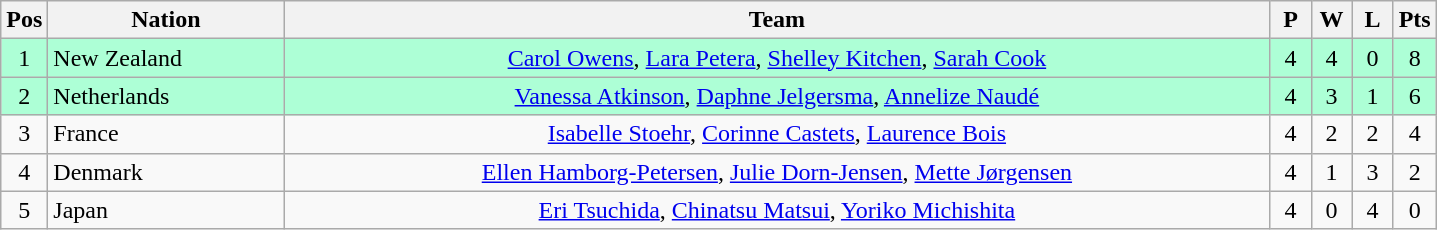<table class="wikitable" style="font-size: 100%">
<tr>
<th width=20>Pos</th>
<th width=150>Nation</th>
<th width=650>Team</th>
<th width=20>P</th>
<th width=20>W</th>
<th width=20>L</th>
<th width=20>Pts</th>
</tr>
<tr align=center style="background: #ADFFD6;">
<td>1</td>
<td align="left"> New Zealand</td>
<td><a href='#'>Carol Owens</a>, <a href='#'>Lara Petera</a>, <a href='#'>Shelley Kitchen</a>, <a href='#'>Sarah Cook</a></td>
<td>4</td>
<td>4</td>
<td>0</td>
<td>8</td>
</tr>
<tr align=center style="background: #ADFFD6;">
<td>2</td>
<td align="left"> Netherlands</td>
<td><a href='#'>Vanessa Atkinson</a>, <a href='#'>Daphne Jelgersma</a>, <a href='#'>Annelize Naudé</a></td>
<td>4</td>
<td>3</td>
<td>1</td>
<td>6</td>
</tr>
<tr align=center>
<td>3</td>
<td align="left"> France</td>
<td><a href='#'>Isabelle Stoehr</a>, <a href='#'>Corinne Castets</a>, <a href='#'>Laurence Bois</a></td>
<td>4</td>
<td>2</td>
<td>2</td>
<td>4</td>
</tr>
<tr align=center>
<td>4</td>
<td align="left"> Denmark</td>
<td><a href='#'>Ellen Hamborg-Petersen</a>, <a href='#'>Julie Dorn-Jensen</a>, <a href='#'>Mette Jørgensen</a></td>
<td>4</td>
<td>1</td>
<td>3</td>
<td>2</td>
</tr>
<tr align=center>
<td>5</td>
<td align="left"> Japan</td>
<td><a href='#'>Eri Tsuchida</a>, <a href='#'>Chinatsu Matsui</a>, <a href='#'>Yoriko Michishita</a></td>
<td>4</td>
<td>0</td>
<td>4</td>
<td>0</td>
</tr>
</table>
